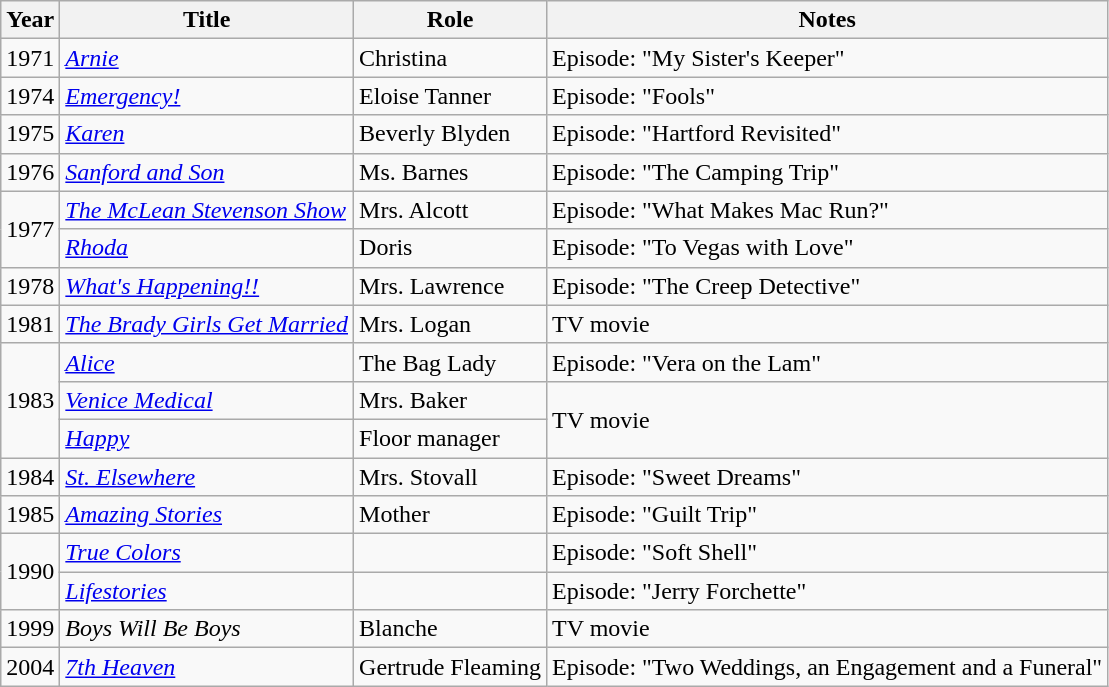<table class="wikitable sortable">
<tr>
<th>Year</th>
<th>Title</th>
<th>Role</th>
<th>Notes</th>
</tr>
<tr>
<td>1971</td>
<td><em><a href='#'>Arnie</a></em></td>
<td>Christina</td>
<td>Episode: "My Sister's Keeper"</td>
</tr>
<tr>
<td>1974</td>
<td><em><a href='#'>Emergency!</a></em></td>
<td>Eloise Tanner</td>
<td>Episode: "Fools"</td>
</tr>
<tr>
<td>1975</td>
<td><em><a href='#'>Karen</a></em></td>
<td>Beverly Blyden</td>
<td>Episode: "Hartford Revisited"</td>
</tr>
<tr>
<td>1976</td>
<td><em><a href='#'>Sanford and Son</a></em></td>
<td>Ms. Barnes</td>
<td>Episode: "The Camping Trip"</td>
</tr>
<tr>
<td rowspan="2">1977</td>
<td><em><a href='#'>The McLean Stevenson Show</a></em></td>
<td>Mrs. Alcott</td>
<td>Episode: "What Makes Mac Run?"</td>
</tr>
<tr>
<td><em><a href='#'>Rhoda</a></em></td>
<td>Doris</td>
<td>Episode: "To Vegas with Love"</td>
</tr>
<tr>
<td>1978</td>
<td><em><a href='#'>What's Happening!!</a></em></td>
<td>Mrs. Lawrence</td>
<td>Episode: "The Creep Detective"</td>
</tr>
<tr>
<td>1981</td>
<td><em><a href='#'>The Brady Girls Get Married</a></em></td>
<td>Mrs. Logan</td>
<td>TV movie</td>
</tr>
<tr>
<td rowspan="3">1983</td>
<td><em><a href='#'>Alice</a></em></td>
<td>The Bag Lady</td>
<td>Episode: "Vera on the Lam"</td>
</tr>
<tr>
<td><em><a href='#'>Venice Medical</a></em></td>
<td>Mrs. Baker</td>
<td rowspan="2">TV movie</td>
</tr>
<tr>
<td><em><a href='#'>Happy</a></em></td>
<td>Floor manager</td>
</tr>
<tr>
<td>1984</td>
<td><em><a href='#'>St. Elsewhere</a></em></td>
<td>Mrs. Stovall</td>
<td>Episode: "Sweet Dreams"</td>
</tr>
<tr>
<td>1985</td>
<td><em><a href='#'>Amazing Stories</a></em></td>
<td>Mother</td>
<td>Episode: "Guilt Trip"</td>
</tr>
<tr>
<td rowspan="2">1990</td>
<td><em><a href='#'>True Colors</a></em></td>
<td></td>
<td>Episode: "Soft Shell"</td>
</tr>
<tr>
<td><em><a href='#'>Lifestories </a></em></td>
<td></td>
<td>Episode: "Jerry Forchette"</td>
</tr>
<tr>
<td>1999</td>
<td><em>Boys Will Be Boys</em></td>
<td>Blanche</td>
<td>TV movie</td>
</tr>
<tr>
<td>2004</td>
<td><em><a href='#'>7th Heaven</a></em></td>
<td>Gertrude Fleaming</td>
<td>Episode: "Two Weddings, an Engagement and a Funeral"<br></td>
</tr>
</table>
